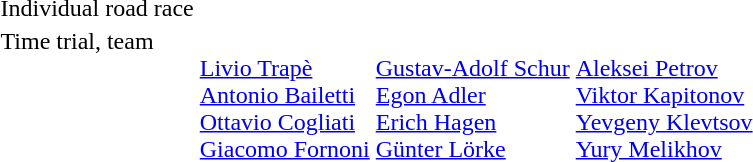<table>
<tr>
<td>Individual road race<br></td>
<td></td>
<td></td>
<td></td>
</tr>
<tr valign="top">
<td>Time trial, team<br></td>
<td><br><a href='#'>Livio Trapè</a><br><a href='#'>Antonio Bailetti</a><br><a href='#'>Ottavio Cogliati</a><br><a href='#'>Giacomo Fornoni</a></td>
<td><br><a href='#'>Gustav-Adolf Schur</a><br><a href='#'>Egon Adler</a><br><a href='#'>Erich Hagen</a><br><a href='#'>Günter Lörke</a></td>
<td><br><a href='#'>Aleksei Petrov</a><br><a href='#'>Viktor Kapitonov</a><br><a href='#'>Yevgeny Klevtsov</a><br><a href='#'>Yury Melikhov</a></td>
</tr>
</table>
